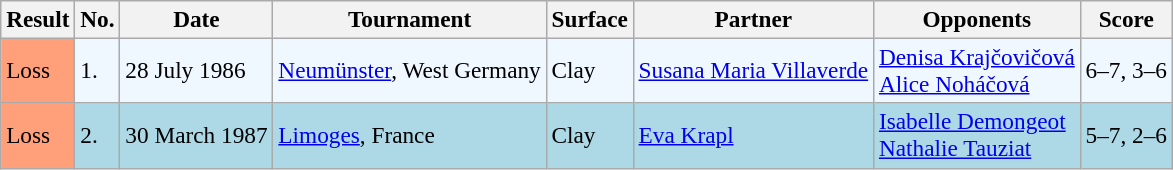<table class="wikitable" style="font-size:97%">
<tr>
<th>Result</th>
<th>No.</th>
<th>Date</th>
<th>Tournament</th>
<th>Surface</th>
<th>Partner</th>
<th>Opponents</th>
<th>Score</th>
</tr>
<tr style="background:#f0f8ff;">
<td style="background:#ffa07a;">Loss</td>
<td>1.</td>
<td>28 July 1986</td>
<td><a href='#'>Neumünster</a>, West Germany</td>
<td>Clay</td>
<td> <a href='#'>Susana Maria Villaverde</a></td>
<td> <a href='#'>Denisa Krajčovičová</a> <br>  <a href='#'>Alice Noháčová</a></td>
<td>6–7, 3–6</td>
</tr>
<tr style="background:lightblue;">
<td style="background:#ffa07a;">Loss</td>
<td>2.</td>
<td>30 March 1987</td>
<td><a href='#'>Limoges</a>, France</td>
<td>Clay</td>
<td> <a href='#'>Eva Krapl</a></td>
<td> <a href='#'>Isabelle Demongeot</a> <br>  <a href='#'>Nathalie Tauziat</a></td>
<td>5–7, 2–6</td>
</tr>
</table>
